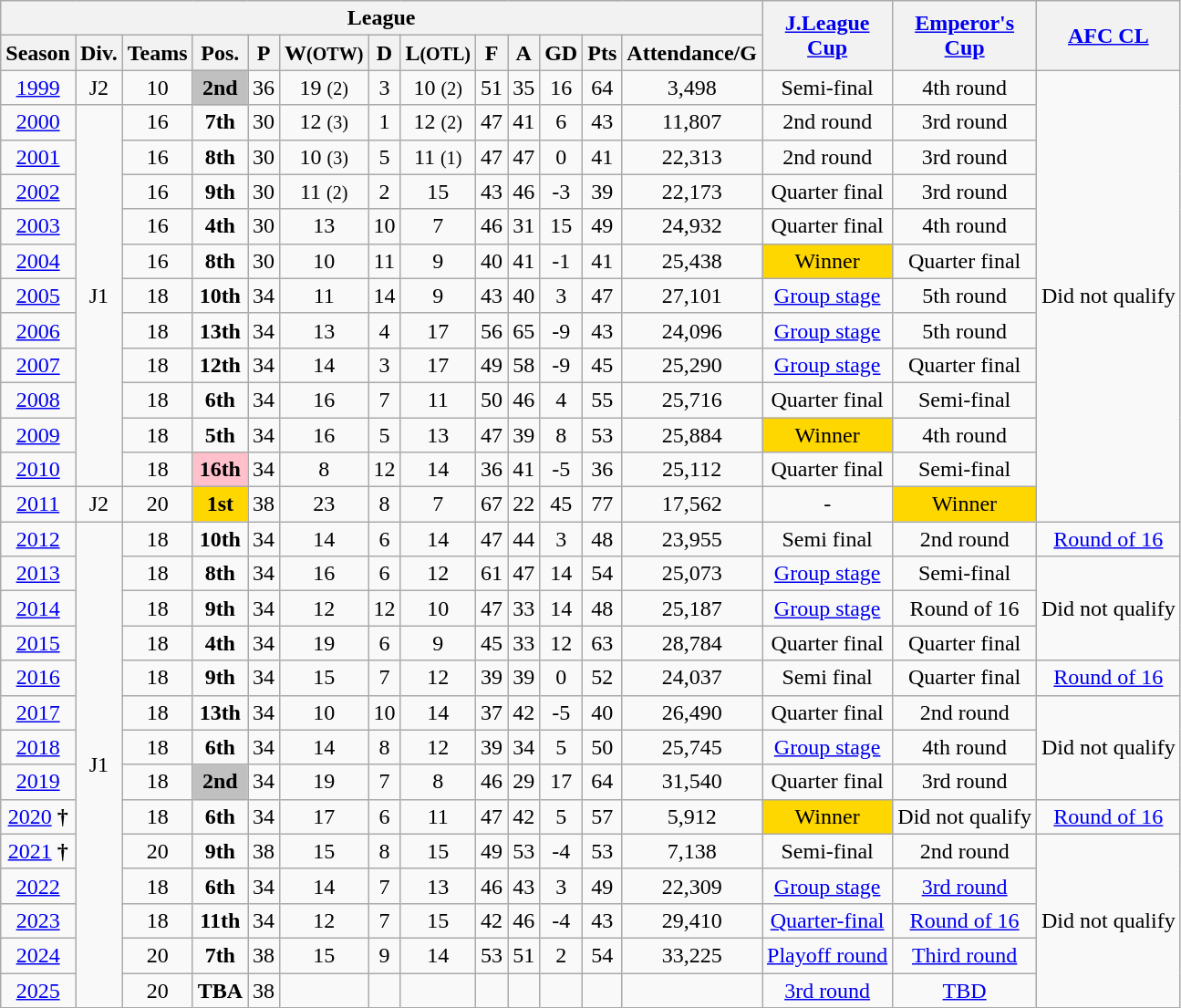<table class="wikitable" style="text-align:center">
<tr>
<th colspan="13">League</th>
<th rowspan="2"><a href='#'>J.League<br>Cup</a></th>
<th rowspan="2"><a href='#'>Emperor's<br>Cup</a></th>
<th rowspan="2"><a href='#'>AFC CL</a></th>
</tr>
<tr>
<th>Season</th>
<th>Div.</th>
<th>Teams</th>
<th>Pos.</th>
<th>P</th>
<th>W<small>(OTW)</small></th>
<th>D</th>
<th>L<small>(OTL)</small></th>
<th>F</th>
<th>A</th>
<th>GD</th>
<th>Pts</th>
<th>Attendance/G</th>
</tr>
<tr>
<td><a href='#'>1999</a></td>
<td>J2</td>
<td>10</td>
<td bgcolor=silver><strong>2nd</strong></td>
<td>36</td>
<td>19 <small>(2)</small></td>
<td>3</td>
<td>10 <small>(2)</small></td>
<td>51</td>
<td>35</td>
<td>16</td>
<td>64</td>
<td>3,498</td>
<td>Semi-final</td>
<td>4th round</td>
<td rowspan="13">Did not qualify</td>
</tr>
<tr>
<td><a href='#'>2000</a></td>
<td rowspan="11">J1</td>
<td>16</td>
<td><strong>7th</strong></td>
<td>30</td>
<td>12 <small>(3)</small></td>
<td>1</td>
<td>12 <small>(2)</small></td>
<td>47</td>
<td>41</td>
<td>6</td>
<td>43</td>
<td>11,807</td>
<td>2nd round</td>
<td>3rd round</td>
</tr>
<tr>
<td><a href='#'>2001</a></td>
<td>16</td>
<td><strong>8th</strong></td>
<td>30</td>
<td>10 <small>(3)</small></td>
<td>5</td>
<td>11 <small>(1)</small></td>
<td>47</td>
<td>47</td>
<td>0</td>
<td>41</td>
<td>22,313</td>
<td>2nd round</td>
<td>3rd round</td>
</tr>
<tr>
<td><a href='#'>2002</a></td>
<td>16</td>
<td><strong>9th</strong></td>
<td>30</td>
<td>11 <small>(2)</small></td>
<td>2</td>
<td>15</td>
<td>43</td>
<td>46</td>
<td>-3</td>
<td>39</td>
<td>22,173</td>
<td>Quarter final</td>
<td>3rd round</td>
</tr>
<tr>
<td><a href='#'>2003</a></td>
<td>16</td>
<td><strong>4th</strong></td>
<td>30</td>
<td>13</td>
<td>10</td>
<td>7</td>
<td>46</td>
<td>31</td>
<td>15</td>
<td>49</td>
<td>24,932</td>
<td>Quarter final</td>
<td>4th round</td>
</tr>
<tr>
<td><a href='#'>2004</a></td>
<td>16</td>
<td><strong>8th</strong></td>
<td>30</td>
<td>10</td>
<td>11</td>
<td>9</td>
<td>40</td>
<td>41</td>
<td>-1</td>
<td>41</td>
<td>25,438</td>
<td bgcolor=gold>Winner</td>
<td>Quarter final</td>
</tr>
<tr>
<td><a href='#'>2005</a></td>
<td>18</td>
<td><strong>10th</strong></td>
<td>34</td>
<td>11</td>
<td>14</td>
<td>9</td>
<td>43</td>
<td>40</td>
<td>3</td>
<td>47</td>
<td>27,101</td>
<td><a href='#'>Group stage</a></td>
<td>5th round</td>
</tr>
<tr>
<td><a href='#'>2006</a></td>
<td>18</td>
<td><strong>13th</strong></td>
<td>34</td>
<td>13</td>
<td>4</td>
<td>17</td>
<td>56</td>
<td>65</td>
<td>-9</td>
<td>43</td>
<td>24,096</td>
<td><a href='#'>Group stage</a></td>
<td>5th round</td>
</tr>
<tr>
<td><a href='#'>2007</a></td>
<td>18</td>
<td><strong>12th</strong></td>
<td>34</td>
<td>14</td>
<td>3</td>
<td>17</td>
<td>49</td>
<td>58</td>
<td>-9</td>
<td>45</td>
<td>25,290</td>
<td><a href='#'>Group stage</a></td>
<td>Quarter final</td>
</tr>
<tr>
<td><a href='#'>2008</a></td>
<td>18</td>
<td><strong>6th</strong></td>
<td>34</td>
<td>16</td>
<td>7</td>
<td>11</td>
<td>50</td>
<td>46</td>
<td>4</td>
<td>55</td>
<td>25,716</td>
<td>Quarter final</td>
<td>Semi-final</td>
</tr>
<tr>
<td><a href='#'>2009</a></td>
<td>18</td>
<td><strong>5th</strong></td>
<td>34</td>
<td>16</td>
<td>5</td>
<td>13</td>
<td>47</td>
<td>39</td>
<td>8</td>
<td>53</td>
<td>25,884</td>
<td bgcolor=gold>Winner</td>
<td>4th round</td>
</tr>
<tr>
<td><a href='#'>2010</a></td>
<td>18</td>
<td bgcolor=pink><strong>16th</strong></td>
<td>34</td>
<td>8</td>
<td>12</td>
<td>14</td>
<td>36</td>
<td>41</td>
<td>-5</td>
<td>36</td>
<td>25,112</td>
<td>Quarter final</td>
<td>Semi-final</td>
</tr>
<tr>
<td><a href='#'>2011</a></td>
<td>J2</td>
<td>20</td>
<td bgcolor=gold><strong>1st</strong></td>
<td>38</td>
<td>23</td>
<td>8</td>
<td>7</td>
<td>67</td>
<td>22</td>
<td>45</td>
<td>77</td>
<td>17,562</td>
<td>-</td>
<td bgcolor=gold>Winner</td>
</tr>
<tr>
<td><a href='#'>2012</a></td>
<td rowspan="14">J1</td>
<td>18</td>
<td><strong>10th</strong></td>
<td>34</td>
<td>14</td>
<td>6</td>
<td>14</td>
<td>47</td>
<td>44</td>
<td>3</td>
<td>48</td>
<td>23,955</td>
<td>Semi final</td>
<td>2nd round</td>
<td><a href='#'>Round of 16</a></td>
</tr>
<tr>
<td><a href='#'>2013</a></td>
<td>18</td>
<td><strong>8th</strong></td>
<td>34</td>
<td>16</td>
<td>6</td>
<td>12</td>
<td>61</td>
<td>47</td>
<td>14</td>
<td>54</td>
<td>25,073</td>
<td><a href='#'>Group stage</a></td>
<td>Semi-final</td>
<td rowspan="3">Did not qualify</td>
</tr>
<tr>
<td><a href='#'>2014</a></td>
<td>18</td>
<td><strong>9th</strong></td>
<td>34</td>
<td>12</td>
<td>12</td>
<td>10</td>
<td>47</td>
<td>33</td>
<td>14</td>
<td>48</td>
<td>25,187</td>
<td><a href='#'>Group stage</a></td>
<td>Round of 16</td>
</tr>
<tr>
<td><a href='#'>2015</a></td>
<td>18</td>
<td><strong>4th</strong></td>
<td>34</td>
<td>19</td>
<td>6</td>
<td>9</td>
<td>45</td>
<td>33</td>
<td>12</td>
<td>63</td>
<td>28,784</td>
<td>Quarter final</td>
<td>Quarter final</td>
</tr>
<tr>
<td><a href='#'>2016</a></td>
<td>18</td>
<td><strong>9th</strong></td>
<td>34</td>
<td>15</td>
<td>7</td>
<td>12</td>
<td>39</td>
<td>39</td>
<td>0</td>
<td>52</td>
<td>24,037</td>
<td>Semi final</td>
<td>Quarter final</td>
<td><a href='#'>Round of 16</a></td>
</tr>
<tr>
<td><a href='#'>2017</a></td>
<td>18</td>
<td><strong>13th</strong></td>
<td>34</td>
<td>10</td>
<td>10</td>
<td>14</td>
<td>37</td>
<td>42</td>
<td>-5</td>
<td>40</td>
<td>26,490</td>
<td>Quarter final</td>
<td>2nd round</td>
<td rowspan="3">Did not qualify</td>
</tr>
<tr>
<td><a href='#'>2018</a></td>
<td>18</td>
<td><strong>6th</strong></td>
<td>34</td>
<td>14</td>
<td>8</td>
<td>12</td>
<td>39</td>
<td>34</td>
<td>5</td>
<td>50</td>
<td>25,745</td>
<td><a href='#'>Group stage</a></td>
<td>4th round</td>
</tr>
<tr>
<td><a href='#'>2019</a></td>
<td>18</td>
<td bgcolor=silver><strong>2nd</strong></td>
<td>34</td>
<td>19</td>
<td>7</td>
<td>8</td>
<td>46</td>
<td>29</td>
<td>17</td>
<td>64</td>
<td>31,540</td>
<td>Quarter final</td>
<td>3rd round</td>
</tr>
<tr>
<td><a href='#'>2020</a> <strong>†</strong></td>
<td>18</td>
<td><strong>6th</strong></td>
<td>34</td>
<td>17</td>
<td>6</td>
<td>11</td>
<td>47</td>
<td>42</td>
<td>5</td>
<td>57</td>
<td>5,912</td>
<td bgcolor=gold>Winner</td>
<td>Did not qualify</td>
<td><a href='#'>Round of 16</a></td>
</tr>
<tr>
<td><a href='#'>2021</a> <strong>†</strong></td>
<td>20</td>
<td><strong>9th</strong></td>
<td>38</td>
<td>15</td>
<td>8</td>
<td>15</td>
<td>49</td>
<td>53</td>
<td>-4</td>
<td>53</td>
<td>7,138</td>
<td>Semi-final</td>
<td>2nd round</td>
<td rowspan="5">Did not qualify</td>
</tr>
<tr>
<td><a href='#'>2022</a></td>
<td>18</td>
<td><strong>6th</strong></td>
<td>34</td>
<td>14</td>
<td>7</td>
<td>13</td>
<td>46</td>
<td>43</td>
<td>3</td>
<td>49</td>
<td>22,309</td>
<td><a href='#'>Group stage</a></td>
<td><a href='#'>3rd round</a></td>
</tr>
<tr>
<td><a href='#'>2023</a></td>
<td>18</td>
<td><strong>11th</strong></td>
<td>34</td>
<td>12</td>
<td>7</td>
<td>15</td>
<td>42</td>
<td>46</td>
<td>-4</td>
<td>43</td>
<td>29,410</td>
<td><a href='#'>Quarter-final</a></td>
<td><a href='#'>Round of 16</a></td>
</tr>
<tr>
<td><a href='#'>2024</a></td>
<td>20</td>
<td><strong>7th</strong></td>
<td>38</td>
<td>15</td>
<td>9</td>
<td>14</td>
<td>53</td>
<td>51</td>
<td>2</td>
<td>54</td>
<td>33,225</td>
<td><a href='#'>Playoff round</a></td>
<td><a href='#'>Third round</a></td>
</tr>
<tr>
<td><a href='#'>2025</a></td>
<td>20</td>
<td><strong>TBA</strong></td>
<td>38</td>
<td></td>
<td></td>
<td></td>
<td></td>
<td></td>
<td></td>
<td></td>
<td></td>
<td><a href='#'>3rd round</a></td>
<td><a href='#'>TBD</a></td>
</tr>
</table>
